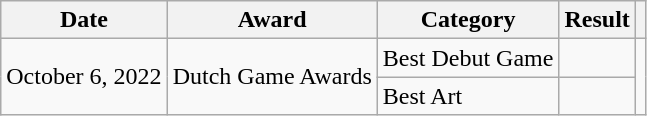<table class="wikitable plainrowheaders">
<tr>
<th scope="col">Date</th>
<th scope="col">Award</th>
<th scope="col">Category</th>
<th scope="col">Result</th>
<th scope="col" class="unsortable"></th>
</tr>
<tr>
<td rowspan="2">October 6, 2022</td>
<td rowspan="2">Dutch Game Awards</td>
<td>Best Debut Game</td>
<td></td>
<td rowspan="2" style="text-align:center;"></td>
</tr>
<tr>
<td>Best Art</td>
<td></td>
</tr>
</table>
